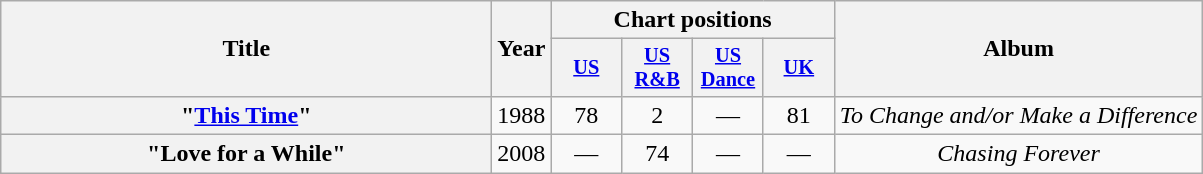<table class="wikitable plainrowheaders" style="text-align:center;">
<tr>
<th scope="col" rowspan="2" style="width:20em;">Title</th>
<th scope="col" rowspan="2">Year</th>
<th scope="col" colspan="4">Chart positions</th>
<th scope="col" rowspan="2">Album</th>
</tr>
<tr>
<th style="width:3em;font-size:85%"><a href='#'>US</a><br></th>
<th style="width:3em;font-size:85%"><a href='#'>US R&B</a><br></th>
<th style="width:3em;font-size:85%"><a href='#'>US Dance</a><br></th>
<th style="width:3em;font-size:85%"><a href='#'>UK</a><br></th>
</tr>
<tr>
<th scope="row">"<a href='#'>This Time</a>"<br></th>
<td>1988</td>
<td>78</td>
<td>2</td>
<td>—</td>
<td>81</td>
<td><em>To Change and/or Make a Difference</em></td>
</tr>
<tr>
<th scope="row">"Love for a While"<br></th>
<td>2008</td>
<td>—</td>
<td>74</td>
<td>—</td>
<td>—</td>
<td><em>Chasing Forever</em></td>
</tr>
</table>
